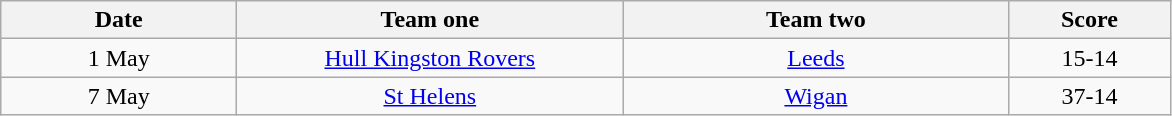<table class="wikitable" style="text-align: center">
<tr>
<th width=150>Date</th>
<th width=250>Team one</th>
<th width=250>Team two</th>
<th width=100>Score</th>
</tr>
<tr>
<td>1 May</td>
<td><a href='#'>Hull Kingston Rovers</a></td>
<td><a href='#'>Leeds</a></td>
<td>15-14</td>
</tr>
<tr>
<td>7 May</td>
<td><a href='#'>St Helens</a></td>
<td><a href='#'>Wigan</a></td>
<td>37-14</td>
</tr>
</table>
